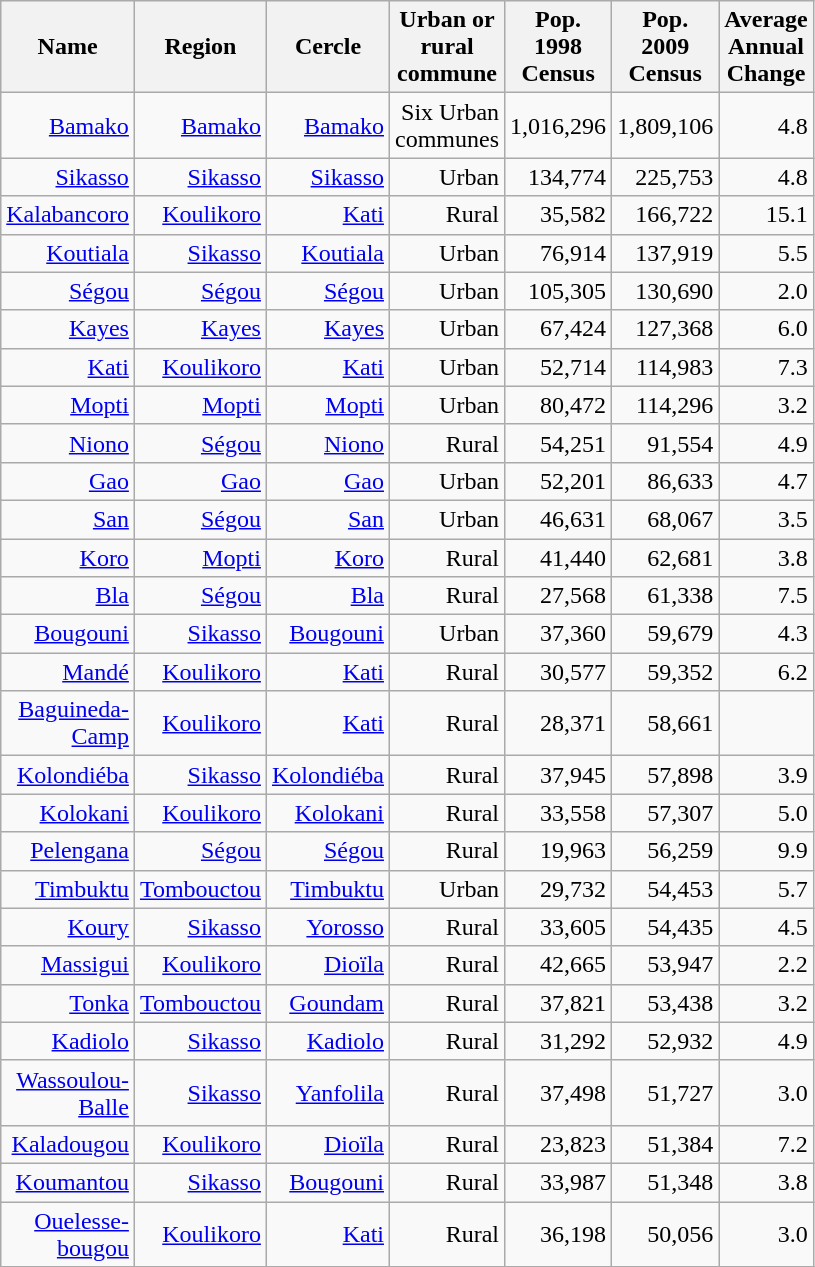<table class="wikitable sortable" style="text-align:right;">
<tr>
<th scope="col"><strong>Name</strong></th>
<th scope="col"><strong>Region</strong></th>
<th scope="col"><strong>Cercle</strong></th>
<th scope="col"><strong>Urban or<br>rural<br>commune</strong></th>
<th scope="col"><strong>Pop.<br>1998<br>Census</strong></th>
<th scope="col"><strong>Pop.<br>2009<br>Census</strong></th>
<th scope="col"><strong>Average<br>Annual<br>Change</strong></th>
</tr>
<tr>
<td><a href='#'>Bamako</a></td>
<td><a href='#'>Bamako</a></td>
<td><a href='#'>Bamako</a></td>
<td>Six Urban<br>communes</td>
<td>1,016,296</td>
<td>1,809,106</td>
<td>4.8</td>
</tr>
<tr>
<td><a href='#'>Sikasso</a></td>
<td><a href='#'>Sikasso</a></td>
<td><a href='#'>Sikasso</a></td>
<td>Urban</td>
<td>134,774</td>
<td>225,753</td>
<td>4.8</td>
</tr>
<tr>
<td><a href='#'>Kalabancoro</a></td>
<td><a href='#'>Koulikoro</a></td>
<td><a href='#'>Kati</a></td>
<td>Rural</td>
<td>35,582</td>
<td>166,722</td>
<td>15.1</td>
</tr>
<tr>
<td><a href='#'>Koutiala</a></td>
<td><a href='#'>Sikasso</a></td>
<td><a href='#'>Koutiala</a></td>
<td>Urban</td>
<td>76,914</td>
<td>137,919</td>
<td>5.5</td>
</tr>
<tr>
<td><a href='#'>Ségou</a></td>
<td><a href='#'>Ségou</a></td>
<td><a href='#'>Ségou</a></td>
<td>Urban</td>
<td>105,305</td>
<td>130,690</td>
<td>2.0</td>
</tr>
<tr>
<td><a href='#'>Kayes</a></td>
<td><a href='#'>Kayes</a></td>
<td><a href='#'>Kayes</a></td>
<td>Urban</td>
<td>67,424</td>
<td>127,368</td>
<td>6.0</td>
</tr>
<tr>
<td><a href='#'>Kati</a></td>
<td><a href='#'>Koulikoro</a></td>
<td><a href='#'>Kati</a></td>
<td>Urban</td>
<td>52,714</td>
<td>114,983</td>
<td>7.3</td>
</tr>
<tr>
<td><a href='#'>Mopti</a></td>
<td><a href='#'>Mopti</a></td>
<td><a href='#'>Mopti</a></td>
<td>Urban</td>
<td>80,472</td>
<td>114,296</td>
<td>3.2</td>
</tr>
<tr>
<td><a href='#'>Niono</a></td>
<td><a href='#'>Ségou</a></td>
<td><a href='#'>Niono</a></td>
<td>Rural</td>
<td>54,251</td>
<td>91,554</td>
<td>4.9</td>
</tr>
<tr>
<td><a href='#'>Gao</a></td>
<td><a href='#'>Gao</a></td>
<td><a href='#'>Gao</a></td>
<td>Urban</td>
<td>52,201</td>
<td>86,633</td>
<td>4.7</td>
</tr>
<tr>
<td><a href='#'>San</a></td>
<td><a href='#'>Ségou</a></td>
<td><a href='#'>San</a></td>
<td>Urban</td>
<td>46,631</td>
<td>68,067</td>
<td>3.5</td>
</tr>
<tr>
<td><a href='#'>Koro</a></td>
<td><a href='#'>Mopti</a></td>
<td><a href='#'>Koro</a></td>
<td>Rural</td>
<td>41,440</td>
<td>62,681</td>
<td>3.8</td>
</tr>
<tr>
<td><a href='#'>Bla</a></td>
<td><a href='#'>Ségou</a></td>
<td><a href='#'>Bla</a></td>
<td>Rural</td>
<td>27,568</td>
<td>61,338</td>
<td>7.5</td>
</tr>
<tr>
<td><a href='#'>Bougouni</a></td>
<td><a href='#'>Sikasso</a></td>
<td><a href='#'>Bougouni</a></td>
<td>Urban</td>
<td>37,360</td>
<td>59,679</td>
<td>4.3</td>
</tr>
<tr>
<td><a href='#'>Mandé</a></td>
<td><a href='#'>Koulikoro</a></td>
<td><a href='#'>Kati</a></td>
<td>Rural</td>
<td>30,577</td>
<td>59,352</td>
<td>6.2</td>
</tr>
<tr>
<td><a href='#'>Baguineda-<br>Camp</a></td>
<td><a href='#'>Koulikoro</a></td>
<td><a href='#'>Kati</a></td>
<td>Rural</td>
<td>28,371</td>
<td>58,661</td>
<td></td>
</tr>
<tr>
<td><a href='#'>Kolondiéba</a></td>
<td><a href='#'>Sikasso</a></td>
<td><a href='#'>Kolondiéba</a></td>
<td>Rural</td>
<td>37,945</td>
<td>57,898</td>
<td>3.9</td>
</tr>
<tr>
<td><a href='#'>Kolokani</a></td>
<td><a href='#'>Koulikoro</a></td>
<td><a href='#'>Kolokani</a></td>
<td>Rural</td>
<td>33,558</td>
<td>57,307</td>
<td>5.0</td>
</tr>
<tr>
<td><a href='#'>Pelengana</a></td>
<td><a href='#'>Ségou</a></td>
<td><a href='#'>Ségou</a></td>
<td>Rural</td>
<td>19,963</td>
<td>56,259</td>
<td>9.9</td>
</tr>
<tr>
<td><a href='#'>Timbuktu</a></td>
<td><a href='#'>Tombouctou</a></td>
<td><a href='#'>Timbuktu</a></td>
<td>Urban</td>
<td>29,732</td>
<td>54,453</td>
<td>5.7</td>
</tr>
<tr>
<td><a href='#'>Koury</a></td>
<td><a href='#'>Sikasso</a></td>
<td><a href='#'>Yorosso</a></td>
<td>Rural</td>
<td>33,605</td>
<td>54,435</td>
<td>4.5</td>
</tr>
<tr>
<td><a href='#'>Massigui</a></td>
<td><a href='#'>Koulikoro</a></td>
<td><a href='#'>Dioïla</a></td>
<td>Rural</td>
<td>42,665</td>
<td>53,947</td>
<td>2.2</td>
</tr>
<tr>
<td><a href='#'>Tonka</a></td>
<td><a href='#'>Tombouctou</a></td>
<td><a href='#'>Goundam</a></td>
<td>Rural</td>
<td>37,821</td>
<td>53,438</td>
<td>3.2</td>
</tr>
<tr>
<td><a href='#'>Kadiolo</a></td>
<td><a href='#'>Sikasso</a></td>
<td><a href='#'>Kadiolo</a></td>
<td>Rural</td>
<td>31,292</td>
<td>52,932</td>
<td>4.9</td>
</tr>
<tr>
<td><a href='#'>Wassoulou-<br>Balle</a></td>
<td><a href='#'>Sikasso</a></td>
<td><a href='#'>Yanfolila</a></td>
<td>Rural</td>
<td>37,498</td>
<td>51,727</td>
<td>3.0</td>
</tr>
<tr>
<td><a href='#'>Kaladougou</a></td>
<td><a href='#'>Koulikoro</a></td>
<td><a href='#'>Dioïla</a></td>
<td>Rural</td>
<td>23,823</td>
<td>51,384</td>
<td>7.2</td>
</tr>
<tr>
<td><a href='#'>Koumantou</a></td>
<td><a href='#'>Sikasso</a></td>
<td><a href='#'>Bougouni</a></td>
<td>Rural</td>
<td>33,987</td>
<td>51,348</td>
<td>3.8</td>
</tr>
<tr>
<td><a href='#'>Ouelesse-<br>bougou</a></td>
<td><a href='#'>Koulikoro</a></td>
<td><a href='#'>Kati</a></td>
<td>Rural</td>
<td>36,198</td>
<td>50,056</td>
<td>3.0</td>
</tr>
<tr>
</tr>
</table>
